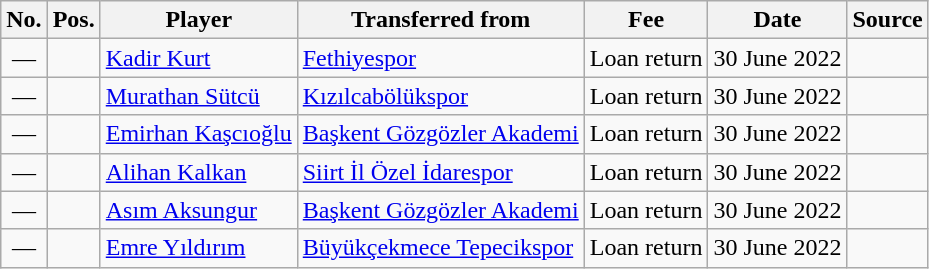<table class="wikitable plainrowheaders sortable">
<tr>
<th>No.</th>
<th>Pos.</th>
<th>Player</th>
<th>Transferred from</th>
<th>Fee</th>
<th>Date</th>
<th>Source</th>
</tr>
<tr>
<td align=center>—</td>
<td align=center></td>
<td> <a href='#'>Kadir Kurt</a></td>
<td> <a href='#'>Fethiyespor</a></td>
<td>Loan return</td>
<td>30 June 2022</td>
<td></td>
</tr>
<tr>
<td align=center>—</td>
<td align=center></td>
<td> <a href='#'>Murathan Sütcü</a></td>
<td> <a href='#'>Kızılcabölükspor</a></td>
<td>Loan return</td>
<td>30 June 2022</td>
<td></td>
</tr>
<tr>
<td align=center>—</td>
<td align=center></td>
<td> <a href='#'>Emirhan Kaşcıoğlu</a></td>
<td> <a href='#'>Başkent Gözgözler Akademi</a></td>
<td>Loan return</td>
<td>30 June 2022</td>
<td></td>
</tr>
<tr>
<td align=center>—</td>
<td align=center></td>
<td> <a href='#'>Alihan Kalkan</a></td>
<td> <a href='#'>Siirt İl Özel İdarespor</a></td>
<td>Loan return</td>
<td>30 June 2022</td>
<td></td>
</tr>
<tr>
<td align=center>—</td>
<td align=center></td>
<td> <a href='#'>Asım Aksungur</a></td>
<td> <a href='#'>Başkent Gözgözler Akademi</a></td>
<td>Loan return</td>
<td>30 June 2022</td>
<td></td>
</tr>
<tr>
<td align=center>—</td>
<td align=center></td>
<td> <a href='#'>Emre Yıldırım</a></td>
<td> <a href='#'>Büyükçekmece Tepecikspor</a></td>
<td>Loan return</td>
<td>30 June 2022</td>
<td></td>
</tr>
</table>
